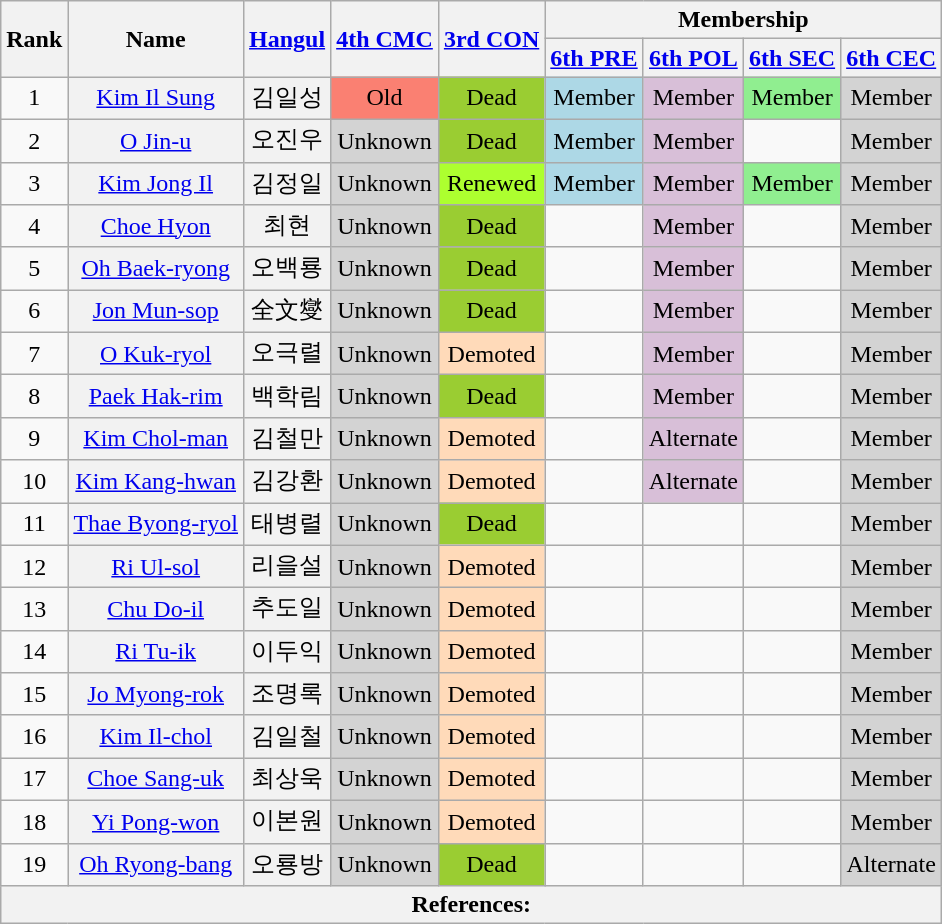<table class="wikitable sortable">
<tr>
<th rowspan="2">Rank</th>
<th rowspan="2">Name</th>
<th rowspan="2"><a href='#'>Hangul</a></th>
<th rowspan="2"><a href='#'>4th CMC</a></th>
<th rowspan="2"><a href='#'>3rd CON</a></th>
<th colspan="4">Membership</th>
</tr>
<tr>
<th><a href='#'>6th PRE</a></th>
<th><a href='#'>6th POL</a></th>
<th><a href='#'>6th SEC</a></th>
<th><a href='#'>6th CEC</a></th>
</tr>
<tr>
<td align="center">1</td>
<th align="center" scope="row" style="font-weight:normal;"><a href='#'>Kim Il Sung</a></th>
<th align="center" scope="row" style="font-weight:normal;">김일성</th>
<td style="background: Salmon" align="center">Old</td>
<td data-sort-value="1" align="center" style="background: YellowGreen">Dead</td>
<td data-sort-value="1" align="center" style="background: LightBlue">Member</td>
<td data-sort-value="1" align="center" style="background: thistle">Member</td>
<td data-sort-value="1" style="background: LightGreen" align="center">Member</td>
<td data-sort-value="1" align="center" style="background: LightGray">Member</td>
</tr>
<tr>
<td align="center">2</td>
<th align="center" scope="row" style="font-weight:normal;"><a href='#'>O Jin-u</a></th>
<th align="center" scope="row" style="font-weight:normal;">오진우</th>
<td align="center" style="background: LightGray">Unknown</td>
<td data-sort-value="1" align="center" style="background: YellowGreen">Dead</td>
<td data-sort-value="3" align="center" style="background: LightBlue">Member</td>
<td data-sort-value="3" align="center" style="background: thistle">Member</td>
<td data-sort-value="100"></td>
<td data-sort-value="4" align="center" style="background: LightGray">Member</td>
</tr>
<tr>
<td align="center">3</td>
<th align="center" scope="row" style="font-weight:normal;"><a href='#'>Kim Jong Il</a></th>
<th align="center" scope="row" style="font-weight:normal;">김정일</th>
<td align="center" style="background: LightGray">Unknown</td>
<td align="center" style="background: GreenYellow">Renewed</td>
<td data-sort-value="4" align="center" style="background: LightBlue">Member</td>
<td data-sort-value="4" align="center" style="background: thistle">Member</td>
<td data-sort-value="2" style="background: LightGreen" align="center">Member</td>
<td data-sort-value="5" align="center" style="background: LightGray">Member</td>
</tr>
<tr>
<td align="center">4</td>
<th align="center" scope="row" style="font-weight:normal;"><a href='#'>Choe Hyon</a></th>
<th align="center" scope="row" style="font-weight:normal;">최현</th>
<td align="center" style="background: LightGray">Unknown</td>
<td data-sort-value="1" align="center" style="background: YellowGreen">Dead</td>
<td data-sort-value="100"></td>
<td data-sort-value="7" align="center" style="background: thistle">Member</td>
<td data-sort-value="100"></td>
<td data-sort-value="7" align="center" style="background: LightGray">Member</td>
</tr>
<tr>
<td align="center">5</td>
<th align="center" scope="row" style="font-weight:normal;"><a href='#'>Oh Baek-ryong</a></th>
<th align="center" scope="row" style="font-weight:normal;">오백룡</th>
<td align="center" style="background: LightGray">Unknown</td>
<td data-sort-value="1" align="center" style="background: YellowGreen">Dead</td>
<td data-sort-value="100"></td>
<td data-sort-value="10" align="center" style="background: thistle">Member</td>
<td data-sort-value="100"></td>
<td data-sort-value="10" align="center" style="background: LightGray">Member</td>
</tr>
<tr>
<td align="center">6</td>
<th align="center" scope="row" style="font-weight:normal;"><a href='#'>Jon Mun-sop</a></th>
<th align="center" scope="row" style="font-weight:normal;">全文燮</th>
<td align="center" style="background: LightGray">Unknown</td>
<td data-sort-value="1" align="center" style="background: YellowGreen">Dead</td>
<td data-sort-value="100"></td>
<td data-sort-value="13" align="center" style="background: thistle">Member</td>
<td data-sort-value="100"></td>
<td data-sort-value="13" align="center" style="background: LightGray">Member</td>
</tr>
<tr>
<td align="center">7</td>
<th align="center" scope="row" style="font-weight:normal;"><a href='#'>O Kuk-ryol</a></th>
<th align="center" scope="row" style="font-weight:normal;">오극렬</th>
<td align="center" style="background: LightGray">Unknown</td>
<td style="background: PeachPuff" align="center">Demoted</td>
<td data-sort-value="100"></td>
<td data-sort-value="16" align="center" style="background: thistle">Member</td>
<td data-sort-value="100"></td>
<td data-sort-value="15" align="center" style="background: LightGray">Member</td>
</tr>
<tr>
<td align="center">8</td>
<th align="center" scope="row" style="font-weight:normal;"><a href='#'>Paek Hak-rim</a></th>
<th align="center" scope="row" style="font-weight:normal;">백학림</th>
<td align="center" style="background: LightGray">Unknown</td>
<td data-sort-value="1" align="center" style="background: YellowGreen">Dead</td>
<td data-sort-value="100"></td>
<td data-sort-value="19" align="center" style="background: thistle">Member</td>
<td data-sort-value="100"></td>
<td data-sort-value="32" align="center" style="background: LightGray">Member</td>
</tr>
<tr>
<td align="center">9</td>
<th align="center" scope="row" style="font-weight:normal;"><a href='#'>Kim Chol-man</a></th>
<th align="center" scope="row" style="font-weight:normal;">김철만</th>
<td align="center" style="background: LightGray">Unknown</td>
<td style="background: PeachPuff" align="center">Demoted</td>
<td data-sort-value="100"></td>
<td data-sort-value="27" align="center" style="background: thistle">Alternate</td>
<td data-sort-value="100"></td>
<td data-sort-value="26" align="center" style="background: LightGray">Member</td>
</tr>
<tr>
<td align="center">10</td>
<th align="center" scope="row" style="font-weight:normal;"><a href='#'>Kim Kang-hwan</a></th>
<th align="center" scope="row" style="font-weight:normal;">김강환</th>
<td align="center" style="background: LightGray">Unknown</td>
<td style="background: PeachPuff" align="center">Demoted</td>
<td data-sort-value="100"></td>
<td data-sort-value="33" align="center" style="background: thistle">Alternate</td>
<td data-sort-value="100"></td>
<td data-sort-value="33" align="center" style="background: LightGray">Member</td>
</tr>
<tr>
<td align="center">11</td>
<th align="center" scope="row" style="font-weight:normal;"><a href='#'>Thae Byong-ryol</a></th>
<th align="center" scope="row" style="font-weight:normal;">태병렬</th>
<td align="center" style="background: LightGray">Unknown</td>
<td data-sort-value="1" align="center" style="background: YellowGreen">Dead</td>
<td data-sort-value="100"></td>
<td data-sort-value="100"></td>
<td data-sort-value="100"></td>
<td data-sort-value="43" align="center" style="background: LightGray">Member</td>
</tr>
<tr>
<td align="center">12</td>
<th align="center" scope="row" style="font-weight:normal;"><a href='#'>Ri Ul-sol</a></th>
<th align="center" scope="row" style="font-weight:normal;">리을설</th>
<td align="center" style="background: LightGray">Unknown</td>
<td style="background: PeachPuff" align="center">Demoted</td>
<td data-sort-value="100"></td>
<td data-sort-value="100"></td>
<td data-sort-value="100"></td>
<td data-sort-value="84" align="center" style="background: LightGray">Member</td>
</tr>
<tr>
<td align="center">13</td>
<th align="center" scope="row" style="font-weight:normal;"><a href='#'>Chu Do-il</a></th>
<th align="center" scope="row" style="font-weight:normal;">추도일</th>
<td align="center" style="background: LightGray">Unknown</td>
<td style="background: PeachPuff" align="center">Demoted</td>
<td data-sort-value="100"></td>
<td data-sort-value="100"></td>
<td data-sort-value="100"></td>
<td data-sort-value="86" align="center" style="background: LightGray">Member</td>
</tr>
<tr>
<td align="center">14</td>
<th align="center" scope="row" style="font-weight:normal;"><a href='#'>Ri Tu-ik</a></th>
<th align="center" scope="row" style="font-weight:normal;">이두익</th>
<td align="center" style="background: LightGray">Unknown</td>
<td style="background: PeachPuff" align="center">Demoted</td>
<td data-sort-value="100"></td>
<td data-sort-value="100"></td>
<td data-sort-value="100"></td>
<td data-sort-value="87" align="center" style="background: LightGray">Member</td>
</tr>
<tr>
<td align="center">15</td>
<th align="center" scope="row" style="font-weight:normal;"><a href='#'>Jo Myong-rok</a></th>
<th align="center" scope="row" style="font-weight:normal;">조명록</th>
<td align="center" style="background: LightGray">Unknown</td>
<td style="background: PeachPuff" align="center">Demoted</td>
<td data-sort-value="100"></td>
<td data-sort-value="100"></td>
<td data-sort-value="100"></td>
<td data-sort-value="90" align="center" style="background: LightGray">Member</td>
</tr>
<tr>
<td align="center">16</td>
<th align="center" scope="row" style="font-weight:normal;"><a href='#'>Kim Il-chol</a></th>
<th align="center" scope="row" style="font-weight:normal;">김일철</th>
<td align="center" style="background: LightGray">Unknown</td>
<td style="background: PeachPuff" align="center">Demoted</td>
<td data-sort-value="100"></td>
<td data-sort-value="100"></td>
<td data-sort-value="100"></td>
<td data-sort-value="91" align="center" style="background: LightGray">Member</td>
</tr>
<tr>
<td align="center">17</td>
<th align="center" scope="row" style="font-weight:normal;"><a href='#'>Choe Sang-uk</a></th>
<th align="center" scope="row" style="font-weight:normal;">최상욱</th>
<td align="center" style="background: LightGray">Unknown</td>
<td style="background: PeachPuff" align="center">Demoted</td>
<td data-sort-value="100"></td>
<td data-sort-value="100"></td>
<td data-sort-value="100"></td>
<td data-sort-value="92" align="center" style="background: LightGray">Member</td>
</tr>
<tr>
<td align="center">18</td>
<th align="center" scope="row" style="font-weight:normal;"><a href='#'>Yi Pong-won</a></th>
<th align="center" scope="row" style="font-weight:normal;">이본원</th>
<td align="center" style="background: LightGray">Unknown</td>
<td style="background: PeachPuff" align="center">Demoted</td>
<td data-sort-value="100"></td>
<td data-sort-value="100"></td>
<td data-sort-value="100"></td>
<td data-sort-value="97" align="center" style="background: LightGray">Member</td>
</tr>
<tr>
<td align="center">19</td>
<th align="center" scope="row" style="font-weight:normal;"><a href='#'>Oh Ryong-bang</a></th>
<th align="center" scope="row" style="font-weight:normal;">오룡방</th>
<td align="center" style="background: LightGray">Unknown</td>
<td data-sort-value="1" align="center" style="background: YellowGreen">Dead</td>
<td data-sort-value="100"></td>
<td data-sort-value="100"></td>
<td data-sort-value="100"></td>
<td data-sort-value="173" align="center" style="background: LightGray">Alternate</td>
</tr>
<tr>
<th colspan="9" unsortable><strong>References:</strong><br></th>
</tr>
</table>
